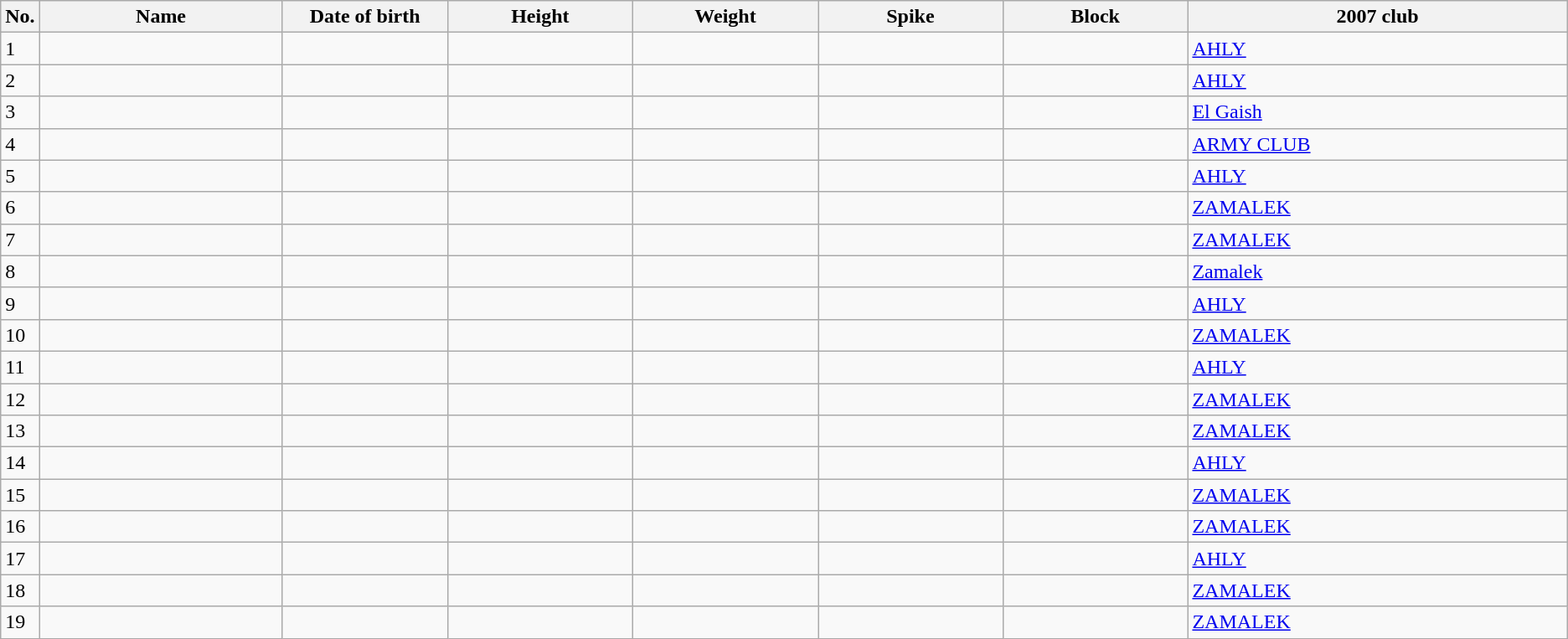<table class="wikitable sortable" style=font-size:100%; text-align:center;>
<tr>
<th>No.</th>
<th style=width:12em>Name</th>
<th style=width:8em>Date of birth</th>
<th style=width:9em>Height</th>
<th style=width:9em>Weight</th>
<th style=width:9em>Spike</th>
<th style=width:9em>Block</th>
<th style=width:19em>2007 club</th>
</tr>
<tr>
<td>1</td>
<td align=left></td>
<td align=right></td>
<td></td>
<td></td>
<td></td>
<td></td>
<td align=left><a href='#'>AHLY</a></td>
</tr>
<tr>
<td>2</td>
<td align=left></td>
<td align=right></td>
<td></td>
<td></td>
<td></td>
<td></td>
<td align=left><a href='#'>AHLY</a></td>
</tr>
<tr>
<td>3</td>
<td align=left></td>
<td align=right></td>
<td></td>
<td></td>
<td></td>
<td></td>
<td align=left><a href='#'>El Gaish</a></td>
</tr>
<tr>
<td>4</td>
<td align=left></td>
<td align=right></td>
<td></td>
<td></td>
<td></td>
<td></td>
<td align=left><a href='#'>ARMY CLUB</a></td>
</tr>
<tr>
<td>5</td>
<td align=left></td>
<td align=right></td>
<td></td>
<td></td>
<td></td>
<td></td>
<td align=left><a href='#'>AHLY</a></td>
</tr>
<tr>
<td>6</td>
<td align=left></td>
<td align=right></td>
<td></td>
<td></td>
<td></td>
<td></td>
<td align=left><a href='#'>ZAMALEK</a></td>
</tr>
<tr>
<td>7</td>
<td align=left></td>
<td align=right></td>
<td></td>
<td></td>
<td></td>
<td></td>
<td align=left><a href='#'>ZAMALEK</a></td>
</tr>
<tr>
<td>8</td>
<td align=left></td>
<td align=right></td>
<td></td>
<td></td>
<td></td>
<td></td>
<td align=left><a href='#'>Zamalek</a></td>
</tr>
<tr>
<td>9</td>
<td align=left></td>
<td align=right></td>
<td></td>
<td></td>
<td></td>
<td></td>
<td align=left><a href='#'>AHLY</a></td>
</tr>
<tr>
<td>10</td>
<td align=left></td>
<td align=right></td>
<td></td>
<td></td>
<td></td>
<td></td>
<td align=left><a href='#'>ZAMALEK</a></td>
</tr>
<tr>
<td>11</td>
<td align=left></td>
<td align=right></td>
<td></td>
<td></td>
<td></td>
<td></td>
<td align=left><a href='#'>AHLY</a></td>
</tr>
<tr>
<td>12</td>
<td align=left></td>
<td align=right></td>
<td></td>
<td></td>
<td></td>
<td></td>
<td align=left><a href='#'>ZAMALEK</a></td>
</tr>
<tr>
<td>13</td>
<td align=left></td>
<td align=right></td>
<td></td>
<td></td>
<td></td>
<td></td>
<td align=left><a href='#'>ZAMALEK</a></td>
</tr>
<tr>
<td>14</td>
<td align=left></td>
<td align=right></td>
<td></td>
<td></td>
<td></td>
<td></td>
<td align=left><a href='#'>AHLY</a></td>
</tr>
<tr>
<td>15</td>
<td align=left></td>
<td align=right></td>
<td></td>
<td></td>
<td></td>
<td></td>
<td align=left><a href='#'>ZAMALEK</a></td>
</tr>
<tr>
<td>16</td>
<td align=left></td>
<td align=right></td>
<td></td>
<td></td>
<td></td>
<td></td>
<td align=left><a href='#'>ZAMALEK</a></td>
</tr>
<tr>
<td>17</td>
<td align=left></td>
<td align=right></td>
<td></td>
<td></td>
<td></td>
<td></td>
<td align=left><a href='#'>AHLY</a></td>
</tr>
<tr>
<td>18</td>
<td align=left></td>
<td align=right></td>
<td></td>
<td></td>
<td></td>
<td></td>
<td align=left><a href='#'>ZAMALEK</a></td>
</tr>
<tr>
<td>19</td>
<td align=left></td>
<td align=right></td>
<td></td>
<td></td>
<td></td>
<td></td>
<td align=left><a href='#'>ZAMALEK</a></td>
</tr>
</table>
